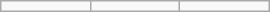<table class="wikitable" style="float:right; margin:0 0 0 5px; width:180px">
<tr>
<td></td>
<td></td>
<td></td>
</tr>
</table>
